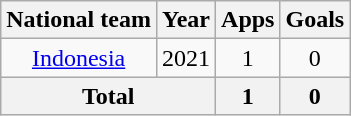<table class=wikitable style=text-align:center>
<tr>
<th>National team</th>
<th>Year</th>
<th>Apps</th>
<th>Goals</th>
</tr>
<tr>
<td><a href='#'>Indonesia</a></td>
<td>2021</td>
<td>1</td>
<td>0</td>
</tr>
<tr>
<th colspan=2>Total</th>
<th>1</th>
<th>0</th>
</tr>
</table>
